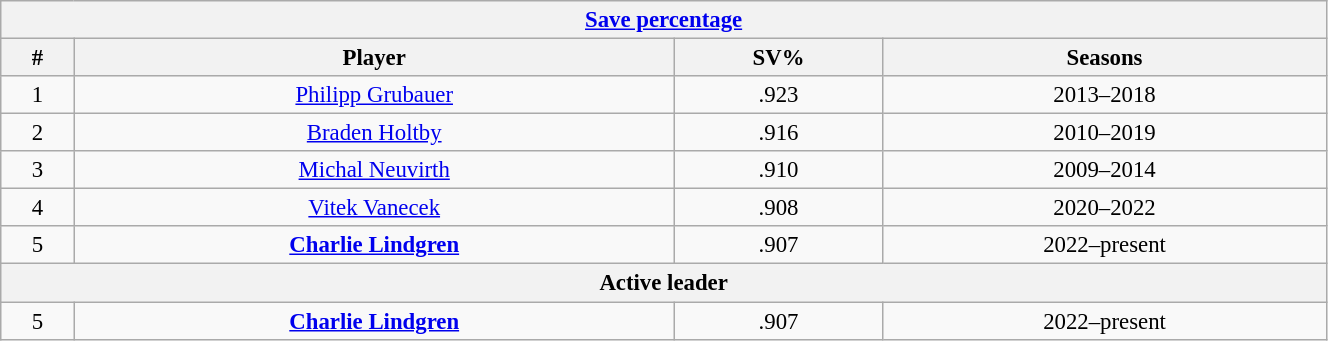<table class="wikitable" style="text-align: center; font-size: 95%" width="70%">
<tr>
<th colspan="4"><a href='#'>Save percentage</a></th>
</tr>
<tr>
<th>#</th>
<th>Player</th>
<th>SV%</th>
<th>Seasons</th>
</tr>
<tr>
<td>1</td>
<td><a href='#'>Philipp Grubauer</a></td>
<td>.923</td>
<td>2013–2018</td>
</tr>
<tr>
<td>2</td>
<td><a href='#'>Braden Holtby</a></td>
<td>.916</td>
<td>2010–2019</td>
</tr>
<tr>
<td>3</td>
<td><a href='#'>Michal Neuvirth</a></td>
<td>.910</td>
<td>2009–2014</td>
</tr>
<tr>
<td>4</td>
<td><a href='#'>Vitek Vanecek</a></td>
<td>.908</td>
<td>2020–2022</td>
</tr>
<tr>
<td>5</td>
<td><strong><a href='#'>Charlie Lindgren</a></strong></td>
<td>.907</td>
<td>2022–present</td>
</tr>
<tr>
<th colspan="4">Active leader</th>
</tr>
<tr>
<td>5</td>
<td><strong><a href='#'>Charlie Lindgren</a></strong></td>
<td>.907</td>
<td>2022–present</td>
</tr>
</table>
